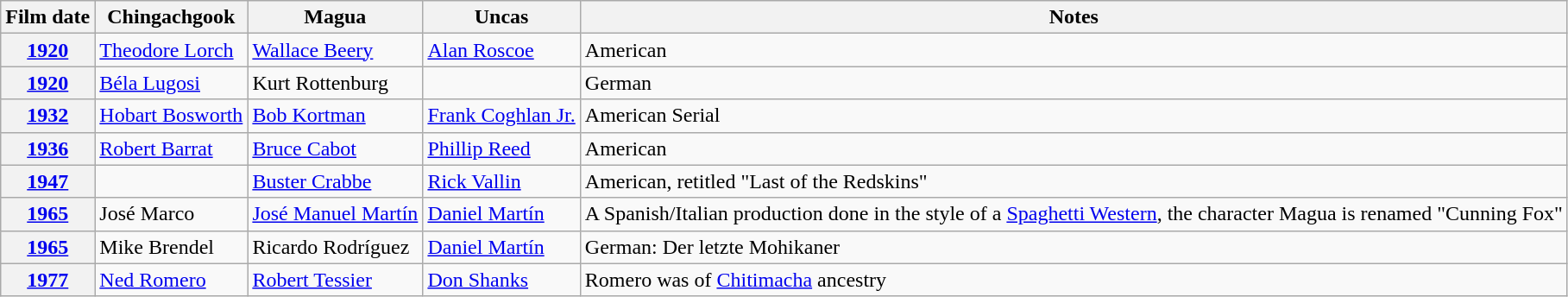<table class="wikitable">
<tr>
<th>Film date</th>
<th>Chingachgook</th>
<th>Magua</th>
<th>Uncas</th>
<th>Notes</th>
</tr>
<tr>
<th><a href='#'>1920</a></th>
<td><a href='#'>Theodore Lorch</a></td>
<td><a href='#'>Wallace Beery</a></td>
<td><a href='#'>Alan Roscoe</a></td>
<td>American</td>
</tr>
<tr>
<th><a href='#'>1920</a></th>
<td><a href='#'>Béla Lugosi</a></td>
<td>Kurt Rottenburg</td>
<td></td>
<td>German</td>
</tr>
<tr>
<th><a href='#'>1932</a></th>
<td><a href='#'>Hobart Bosworth</a></td>
<td><a href='#'>Bob Kortman</a></td>
<td><a href='#'>Frank Coghlan Jr.</a></td>
<td>American Serial</td>
</tr>
<tr>
<th><a href='#'>1936</a></th>
<td><a href='#'>Robert Barrat</a></td>
<td><a href='#'>Bruce Cabot</a></td>
<td><a href='#'>Phillip Reed</a></td>
<td>American</td>
</tr>
<tr>
<th><a href='#'>1947</a></th>
<td></td>
<td><a href='#'>Buster Crabbe</a></td>
<td><a href='#'>Rick Vallin</a></td>
<td>American, retitled "Last of the Redskins"</td>
</tr>
<tr>
<th><a href='#'>1965</a></th>
<td>José Marco</td>
<td><a href='#'>José Manuel Martín</a></td>
<td><a href='#'>Daniel Martín</a></td>
<td>A Spanish/Italian production done in the style of a <a href='#'>Spaghetti Western</a>, the character Magua is renamed "Cunning Fox"</td>
</tr>
<tr>
<th><a href='#'>1965</a></th>
<td>Mike Brendel</td>
<td>Ricardo Rodríguez</td>
<td><a href='#'>Daniel Martín</a></td>
<td>German: Der letzte Mohikaner</td>
</tr>
<tr>
<th><a href='#'>1977</a></th>
<td><a href='#'>Ned Romero</a></td>
<td><a href='#'>Robert Tessier</a></td>
<td><a href='#'>Don Shanks</a></td>
<td>Romero was of <a href='#'>Chitimacha</a> ancestry</td>
</tr>
</table>
